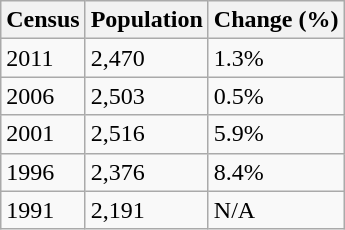<table class="wikitable">
<tr>
<th>Census</th>
<th>Population</th>
<th>Change (%)</th>
</tr>
<tr>
<td>2011</td>
<td>2,470</td>
<td> 1.3%</td>
</tr>
<tr>
<td>2006</td>
<td>2,503</td>
<td> 0.5%</td>
</tr>
<tr>
<td>2001</td>
<td>2,516</td>
<td> 5.9%</td>
</tr>
<tr>
<td>1996</td>
<td>2,376</td>
<td> 8.4%</td>
</tr>
<tr>
<td>1991</td>
<td>2,191</td>
<td>N/A</td>
</tr>
</table>
